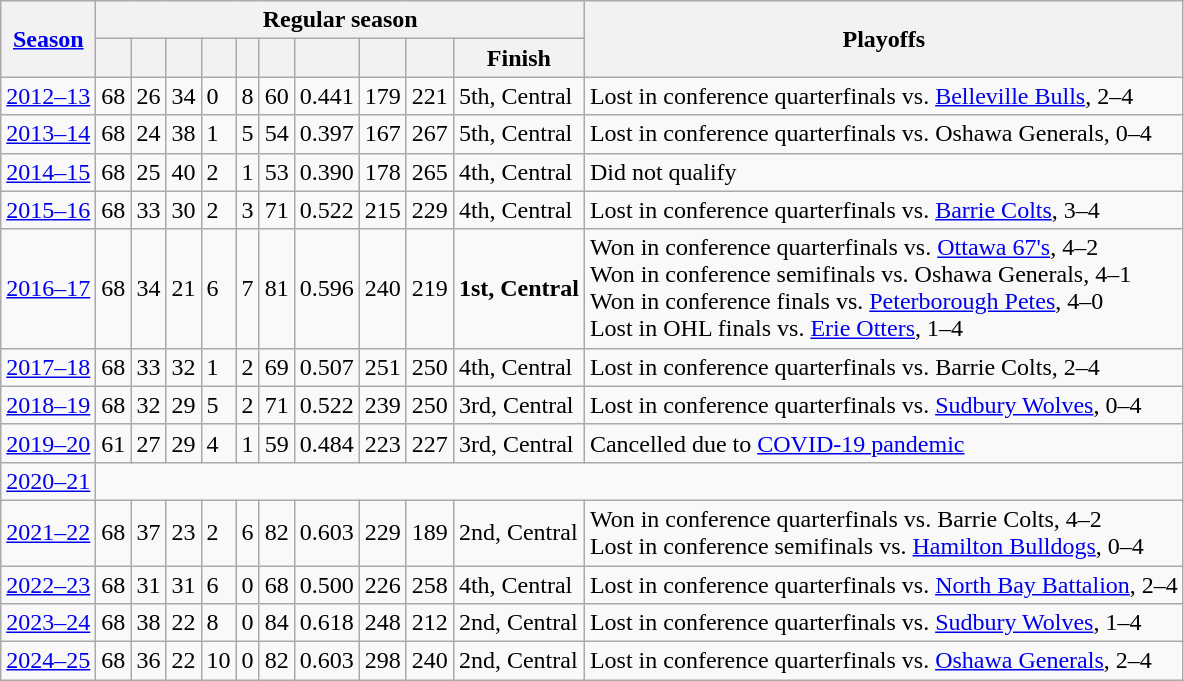<table class="wikitable">
<tr>
<th rowspan="2"><a href='#'>Season</a></th>
<th colspan="10">Regular season</th>
<th rowspan="2">Playoffs</th>
</tr>
<tr>
<th></th>
<th></th>
<th></th>
<th></th>
<th></th>
<th></th>
<th></th>
<th></th>
<th></th>
<th>Finish</th>
</tr>
<tr>
<td><a href='#'>2012–13</a></td>
<td>68</td>
<td>26</td>
<td>34</td>
<td>0</td>
<td>8</td>
<td>60</td>
<td>0.441</td>
<td>179</td>
<td>221</td>
<td>5th, Central</td>
<td>Lost in conference quarterfinals vs. <a href='#'>Belleville Bulls</a>, 2–4</td>
</tr>
<tr>
<td><a href='#'>2013–14</a></td>
<td>68</td>
<td>24</td>
<td>38</td>
<td>1</td>
<td>5</td>
<td>54</td>
<td>0.397</td>
<td>167</td>
<td>267</td>
<td>5th, Central</td>
<td>Lost in conference quarterfinals vs. Oshawa Generals, 0–4</td>
</tr>
<tr>
<td><a href='#'>2014–15</a></td>
<td>68</td>
<td>25</td>
<td>40</td>
<td>2</td>
<td>1</td>
<td>53</td>
<td>0.390</td>
<td>178</td>
<td>265</td>
<td>4th, Central</td>
<td>Did not qualify</td>
</tr>
<tr>
<td><a href='#'>2015–16</a></td>
<td>68</td>
<td>33</td>
<td>30</td>
<td>2</td>
<td>3</td>
<td>71</td>
<td>0.522</td>
<td>215</td>
<td>229</td>
<td>4th, Central</td>
<td>Lost in conference quarterfinals vs. <a href='#'>Barrie Colts</a>, 3–4</td>
</tr>
<tr>
<td><a href='#'>2016–17</a></td>
<td>68</td>
<td>34</td>
<td>21</td>
<td>6</td>
<td>7</td>
<td>81</td>
<td>0.596</td>
<td>240</td>
<td>219</td>
<td><strong>1st, Central</strong></td>
<td>Won in conference quarterfinals vs. <a href='#'>Ottawa 67's</a>, 4–2<br>Won in conference semifinals vs. Oshawa Generals, 4–1<br>Won in conference finals vs. <a href='#'>Peterborough Petes</a>, 4–0<br>Lost in OHL finals vs. <a href='#'>Erie Otters</a>, 1–4</td>
</tr>
<tr>
<td><a href='#'>2017–18</a></td>
<td>68</td>
<td>33</td>
<td>32</td>
<td>1</td>
<td>2</td>
<td>69</td>
<td>0.507</td>
<td>251</td>
<td>250</td>
<td>4th, Central</td>
<td>Lost in conference quarterfinals vs. Barrie Colts, 2–4</td>
</tr>
<tr>
<td><a href='#'>2018–19</a></td>
<td>68</td>
<td>32</td>
<td>29</td>
<td>5</td>
<td>2</td>
<td>71</td>
<td>0.522</td>
<td>239</td>
<td>250</td>
<td>3rd, Central</td>
<td>Lost in conference quarterfinals vs. <a href='#'>Sudbury Wolves</a>, 0–4</td>
</tr>
<tr>
<td><a href='#'>2019–20</a></td>
<td>61</td>
<td>27</td>
<td>29</td>
<td>4</td>
<td>1</td>
<td>59</td>
<td>0.484</td>
<td>223</td>
<td>227</td>
<td>3rd, Central</td>
<td>Cancelled due to <a href='#'>COVID-19 pandemic</a></td>
</tr>
<tr>
<td><a href='#'>2020–21</a></td>
<td colspan="11"></td>
</tr>
<tr>
<td><a href='#'>2021–22</a></td>
<td>68</td>
<td>37</td>
<td>23</td>
<td>2</td>
<td>6</td>
<td>82</td>
<td>0.603</td>
<td>229</td>
<td>189</td>
<td>2nd, Central</td>
<td>Won in conference quarterfinals vs. Barrie Colts, 4–2<br>Lost in conference semifinals vs. <a href='#'>Hamilton Bulldogs</a>, 0–4</td>
</tr>
<tr>
<td><a href='#'>2022–23</a></td>
<td>68</td>
<td>31</td>
<td>31</td>
<td>6</td>
<td>0</td>
<td>68</td>
<td>0.500</td>
<td>226</td>
<td>258</td>
<td>4th, Central</td>
<td>Lost in conference quarterfinals vs. <a href='#'>North Bay Battalion</a>, 2–4</td>
</tr>
<tr>
<td><a href='#'>2023–24</a></td>
<td>68</td>
<td>38</td>
<td>22</td>
<td>8</td>
<td>0</td>
<td>84</td>
<td>0.618</td>
<td>248</td>
<td>212</td>
<td>2nd, Central</td>
<td>Lost in conference quarterfinals vs. <a href='#'>Sudbury Wolves</a>, 1–4</td>
</tr>
<tr>
<td><a href='#'>2024–25</a></td>
<td>68</td>
<td>36</td>
<td>22</td>
<td>10</td>
<td>0</td>
<td>82</td>
<td>0.603</td>
<td>298</td>
<td>240</td>
<td>2nd, Central</td>
<td>Lost in conference quarterfinals vs. <a href='#'>Oshawa Generals</a>, 2–4</td>
</tr>
</table>
